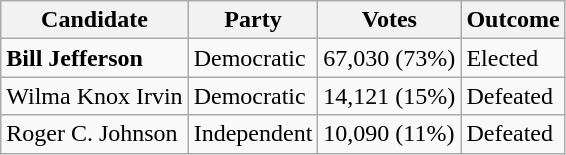<table class="wikitable">
<tr>
<th>Candidate</th>
<th>Party</th>
<th>Votes</th>
<th>Outcome</th>
</tr>
<tr>
<td><strong>Bill Jefferson</strong></td>
<td>Democratic</td>
<td>67,030 (73%)</td>
<td>Elected</td>
</tr>
<tr>
<td>Wilma Knox Irvin</td>
<td>Democratic</td>
<td>14,121 (15%)</td>
<td>Defeated</td>
</tr>
<tr>
<td>Roger C. Johnson</td>
<td>Independent</td>
<td>10,090 (11%)</td>
<td>Defeated</td>
</tr>
</table>
